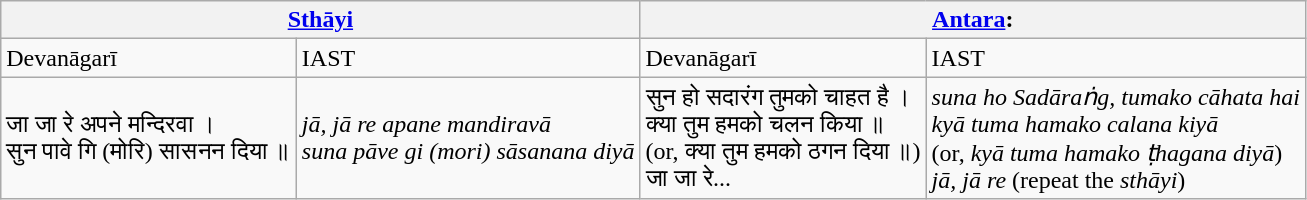<table class="wikitable">
<tr>
<th colspan="2"><a href='#'>Sthāyi</a></th>
<th colspan="2"><a href='#'>Antara</a>:</th>
</tr>
<tr>
<td>Devanāgarī</td>
<td>IAST</td>
<td>Devanāgarī</td>
<td>IAST</td>
</tr>
<tr>
<td>जा जा रे अपने मन्दिरवा ।<br>सुन पावे गि (मोरि) सासनन दिया ॥</td>
<td><em>jā, jā re apane mandiravā</em><br><em>suna pāve gi (mori) sāsanana diyā</em></td>
<td>सुन हो सदारंग तुमको चाहत है ।<br>क्या तुम हमको चलन किया ॥<br>(or, क्या तुम हमको ठगन दिया ॥)<br>जा जा रे...</td>
<td><em>suna ho Sadāraṅg, tumako cāhata hai</em><br><em>kyā tuma hamako calana kiyā</em><br>(or, <em>kyā tuma hamako ṭhagana diyā</em>)<br><em>jā, jā</em> <em>re</em> (repeat the <em>sthāyi</em>)</td>
</tr>
</table>
